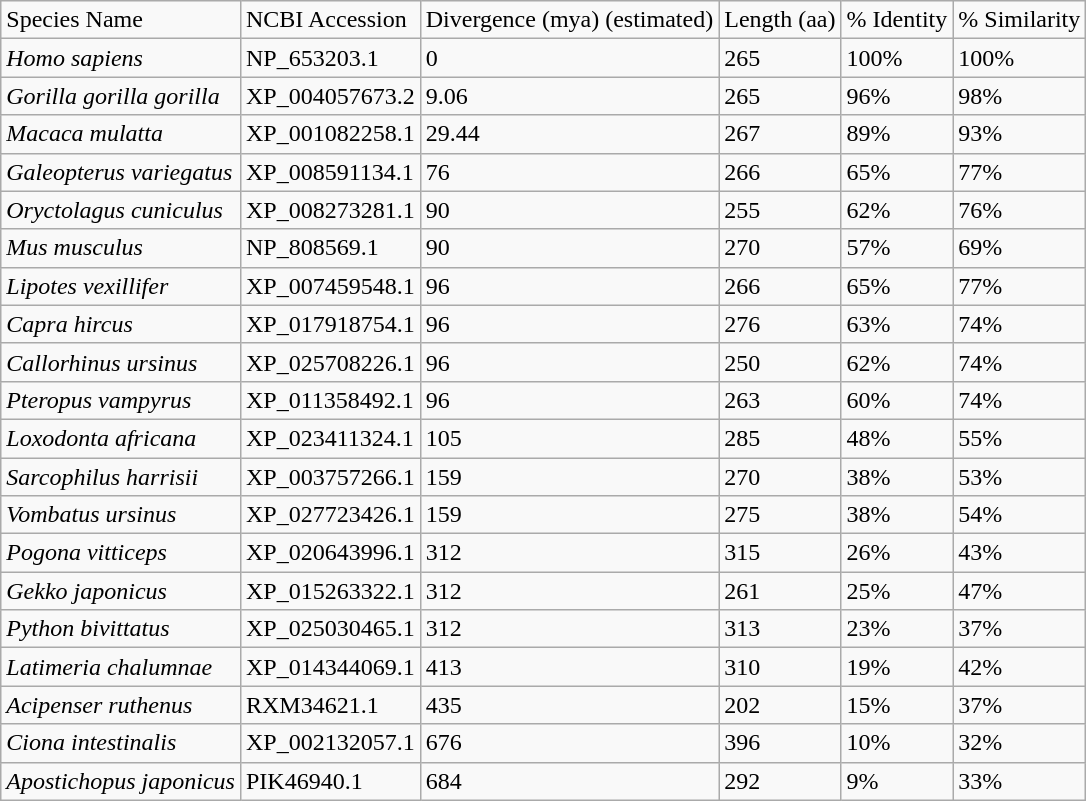<table class="wikitable">
<tr>
<td>Species Name</td>
<td>NCBI Accession</td>
<td>Divergence (mya) (estimated)</td>
<td>Length (aa)</td>
<td>% Identity</td>
<td>% Similarity</td>
</tr>
<tr>
<td><em>Homo  sapiens</em></td>
<td>NP_653203.1</td>
<td>0</td>
<td>265</td>
<td>100%</td>
<td>100%</td>
</tr>
<tr>
<td><em>Gorilla gorilla  gorilla</em></td>
<td>XP_004057673.2</td>
<td>9.06</td>
<td>265</td>
<td>96%</td>
<td>98%</td>
</tr>
<tr>
<td><em>Macaca  mulatta</em></td>
<td>XP_001082258.1</td>
<td>29.44</td>
<td>267</td>
<td>89%</td>
<td>93%</td>
</tr>
<tr>
<td><em>Galeopterus  variegatus</em></td>
<td>XP_008591134.1</td>
<td>76</td>
<td>266</td>
<td>65%</td>
<td>77%</td>
</tr>
<tr>
<td><em>Oryctolagus  cuniculus</em></td>
<td>XP_008273281.1</td>
<td>90</td>
<td>255</td>
<td>62%</td>
<td>76%</td>
</tr>
<tr>
<td><em>Mus  musculus</em></td>
<td>NP_808569.1</td>
<td>90</td>
<td>270</td>
<td>57%</td>
<td>69%</td>
</tr>
<tr>
<td><em>Lipotes  vexillifer</em></td>
<td>XP_007459548.1</td>
<td>96</td>
<td>266</td>
<td>65%</td>
<td>77%</td>
</tr>
<tr>
<td><em>Capra  hircus</em></td>
<td>XP_017918754.1</td>
<td>96</td>
<td>276</td>
<td>63%</td>
<td>74%</td>
</tr>
<tr>
<td><em>Callorhinus  ursinus</em></td>
<td>XP_025708226.1</td>
<td>96</td>
<td>250</td>
<td>62%</td>
<td>74%</td>
</tr>
<tr>
<td><em>Pteropus  vampyrus</em></td>
<td>XP_011358492.1</td>
<td>96</td>
<td>263</td>
<td>60%</td>
<td>74%</td>
</tr>
<tr>
<td><em>Loxodonta  africana</em></td>
<td>XP_023411324.1</td>
<td>105</td>
<td>285</td>
<td>48%</td>
<td>55%</td>
</tr>
<tr>
<td><em>Sarcophilus  harrisii</em></td>
<td>XP_003757266.1</td>
<td>159</td>
<td>270</td>
<td>38%</td>
<td>53%</td>
</tr>
<tr>
<td><em>Vombatus  ursinus</em></td>
<td>XP_027723426.1</td>
<td>159</td>
<td>275</td>
<td>38%</td>
<td>54%</td>
</tr>
<tr>
<td><em>Pogona  vitticeps</em></td>
<td>XP_020643996.1</td>
<td>312</td>
<td>315</td>
<td>26%</td>
<td>43%</td>
</tr>
<tr>
<td><em>Gekko  japonicus</em></td>
<td>XP_015263322.1</td>
<td>312</td>
<td>261</td>
<td>25%</td>
<td>47%</td>
</tr>
<tr>
<td><em>Python  bivittatus</em></td>
<td>XP_025030465.1</td>
<td>312</td>
<td>313</td>
<td>23%</td>
<td>37%</td>
</tr>
<tr>
<td><em>Latimeria  chalumnae</em></td>
<td>XP_014344069.1</td>
<td>413</td>
<td>310</td>
<td>19%</td>
<td>42%</td>
</tr>
<tr>
<td><em>Acipenser  ruthenus</em></td>
<td>RXM34621.1</td>
<td>435</td>
<td>202</td>
<td>15%</td>
<td>37%</td>
</tr>
<tr>
<td><em>Ciona  intestinalis</em></td>
<td>XP_002132057.1</td>
<td>676</td>
<td>396</td>
<td>10%</td>
<td>32%</td>
</tr>
<tr>
<td><em>Apostichopus  japonicus</em></td>
<td>PIK46940.1</td>
<td>684</td>
<td>292</td>
<td>9%</td>
<td>33%</td>
</tr>
</table>
